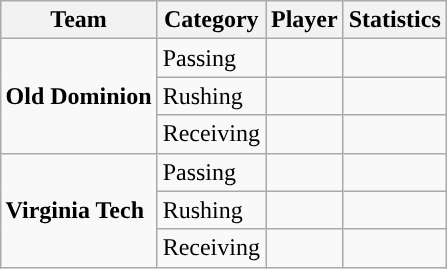<table class="wikitable" style="float: right;">
<tr>
<th>Team</th>
<th>Category</th>
<th>Player</th>
<th>Statistics</th>
</tr>
<tr>
<td rowspan=3><strong>Old Dominion</strong></td>
<td>Passing</td>
<td></td>
<td></td>
</tr>
<tr>
<td>Rushing</td>
<td></td>
<td></td>
</tr>
<tr>
<td>Receiving</td>
<td></td>
<td></td>
</tr>
<tr>
<td rowspan=3><strong>Virginia Tech</strong></td>
<td>Passing</td>
<td></td>
<td></td>
</tr>
<tr>
<td>Rushing</td>
<td></td>
<td></td>
</tr>
<tr>
<td>Receiving</td>
<td></td>
<td></td>
</tr>
</table>
